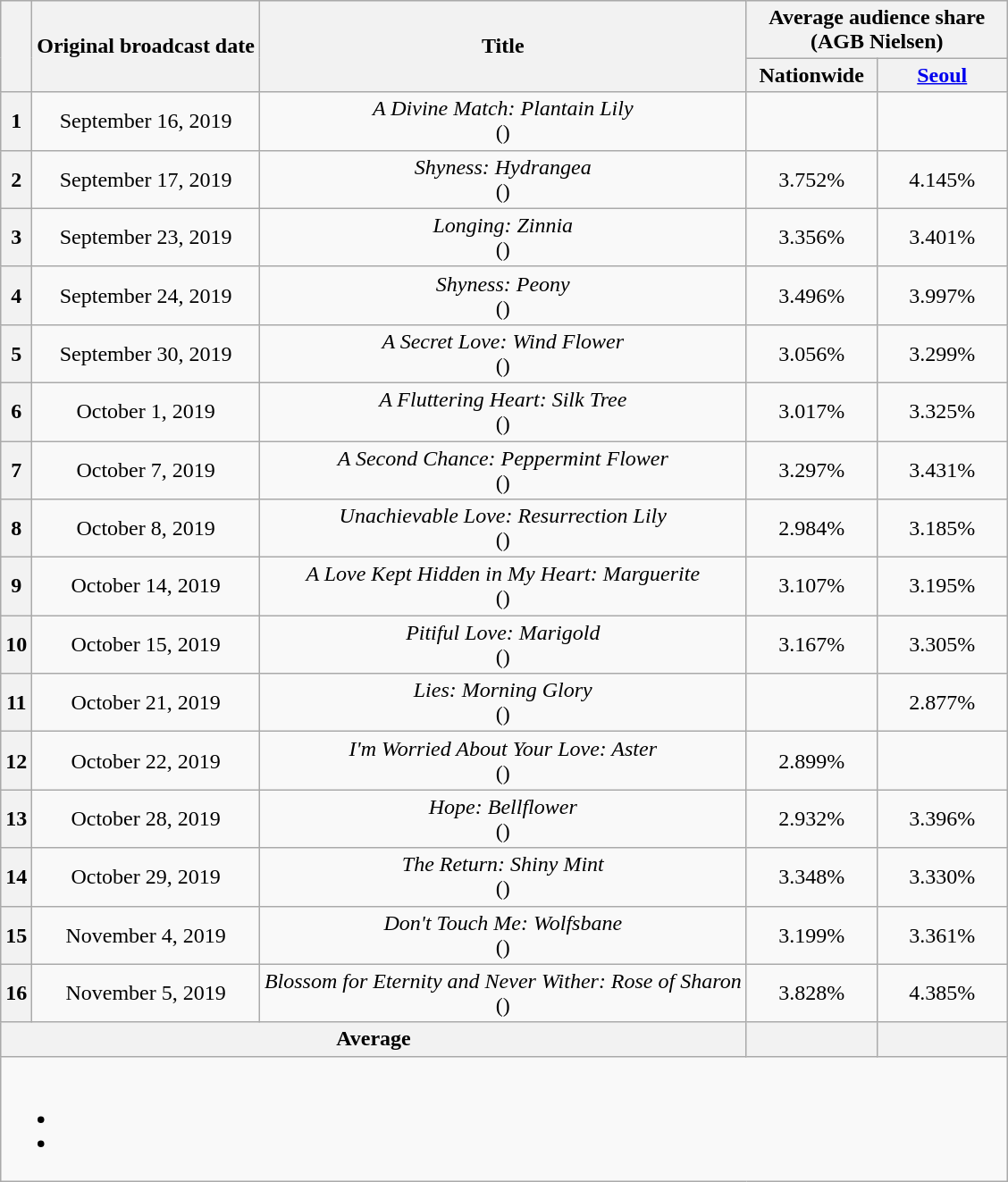<table class="wikitable" style="text-align:center;max-width:800px; margin-left: auto; margin-right: auto; border: none;">
<tr>
</tr>
<tr>
<th rowspan="2"></th>
<th rowspan="2">Original broadcast date</th>
<th rowspan="2"><strong>Title</strong></th>
<th colspan="2">Average audience share<br>(AGB Nielsen)</th>
</tr>
<tr>
<th width="90">Nationwide</th>
<th width="90"><a href='#'>Seoul</a></th>
</tr>
<tr>
<th>1</th>
<td>September 16, 2019</td>
<td><em>A Divine Match: Plantain Lily</em><br>()</td>
<td></td>
<td></td>
</tr>
<tr>
<th>2</th>
<td>September 17, 2019</td>
<td><em>Shyness: Hydrangea</em><br>()</td>
<td>3.752%</td>
<td>4.145%</td>
</tr>
<tr>
<th>3</th>
<td>September 23, 2019</td>
<td><em>Longing: Zinnia</em><br>()</td>
<td>3.356%</td>
<td>3.401%</td>
</tr>
<tr>
<th>4</th>
<td>September 24, 2019</td>
<td><em>Shyness: Peony</em><br>()</td>
<td>3.496%</td>
<td>3.997%</td>
</tr>
<tr>
<th>5</th>
<td>September 30, 2019</td>
<td><em>A Secret Love: Wind Flower</em><br>()</td>
<td>3.056%</td>
<td>3.299%</td>
</tr>
<tr>
<th>6</th>
<td>October 1, 2019</td>
<td><em>A Fluttering Heart: Silk Tree</em><br>()</td>
<td>3.017%</td>
<td>3.325%</td>
</tr>
<tr>
<th>7</th>
<td>October 7, 2019</td>
<td><em>A Second Chance: Peppermint Flower</em><br>()</td>
<td>3.297%</td>
<td>3.431%</td>
</tr>
<tr>
<th>8</th>
<td>October 8, 2019</td>
<td><em>Unachievable Love: Resurrection Lily</em><br>()</td>
<td>2.984%</td>
<td>3.185%</td>
</tr>
<tr>
<th>9</th>
<td>October 14, 2019</td>
<td><em>A Love Kept Hidden in My Heart: Marguerite</em><br>()</td>
<td>3.107%</td>
<td>3.195%</td>
</tr>
<tr>
<th>10</th>
<td>October 15, 2019</td>
<td><em>Pitiful Love: Marigold</em><br>()</td>
<td>3.167%</td>
<td>3.305%</td>
</tr>
<tr>
<th>11</th>
<td>October 21, 2019</td>
<td><em> Lies: Morning Glory</em><br>()</td>
<td></td>
<td>2.877%</td>
</tr>
<tr>
<th>12</th>
<td>October 22, 2019</td>
<td><em> I'm Worried About Your Love: Aster</em><br>()</td>
<td>2.899%</td>
<td></td>
</tr>
<tr>
<th>13</th>
<td>October 28, 2019</td>
<td><em>Hope: Bellflower</em><br>()</td>
<td>2.932%</td>
<td>3.396%</td>
</tr>
<tr>
<th>14</th>
<td>October 29, 2019</td>
<td><em>The Return: Shiny Mint</em><br>()</td>
<td>3.348%</td>
<td>3.330%</td>
</tr>
<tr>
<th>15</th>
<td>November 4, 2019</td>
<td><em>Don't Touch Me: Wolfsbane</em><br>()</td>
<td>3.199%</td>
<td>3.361%</td>
</tr>
<tr>
<th>16</th>
<td>November 5, 2019</td>
<td><em>Blossom for Eternity and Never Wither: Rose of Sharon</em><br>()</td>
<td>3.828%</td>
<td>4.385%</td>
</tr>
<tr>
<th colspan="3">Average</th>
<th></th>
<th></th>
</tr>
<tr>
<td colspan="6"><br><ul><li></li><li></li></ul></td>
</tr>
</table>
